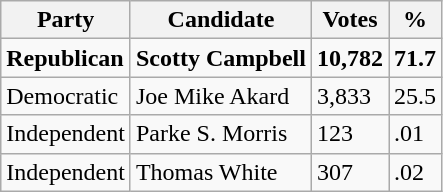<table class="wikitable">
<tr>
<th>Party</th>
<th>Candidate</th>
<th>Votes</th>
<th>%</th>
</tr>
<tr>
<td><strong>Republican</strong></td>
<td><strong>Scotty Campbell</strong></td>
<td><strong>10,782</strong></td>
<td><strong>71.7</strong></td>
</tr>
<tr>
<td>Democratic</td>
<td>Joe Mike Akard</td>
<td>3,833</td>
<td>25.5</td>
</tr>
<tr>
<td>Independent</td>
<td>Parke S. Morris</td>
<td>123</td>
<td>.01</td>
</tr>
<tr>
<td>Independent</td>
<td>Thomas White</td>
<td>307</td>
<td>.02</td>
</tr>
</table>
